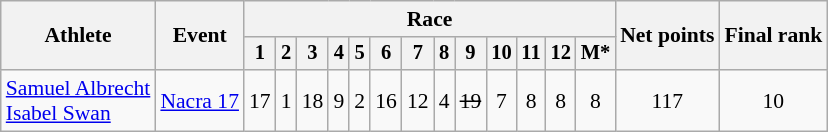<table class="wikitable" style="font-size:90%">
<tr>
<th rowspan="2">Athlete</th>
<th rowspan="2">Event</th>
<th colspan=13>Race</th>
<th rowspan=2>Net points</th>
<th rowspan=2>Final rank</th>
</tr>
<tr style="font-size:95%">
<th>1</th>
<th>2</th>
<th>3</th>
<th>4</th>
<th>5</th>
<th>6</th>
<th>7</th>
<th>8</th>
<th>9</th>
<th>10</th>
<th>11</th>
<th>12</th>
<th>M*</th>
</tr>
<tr align=center>
<td align=left><a href='#'>Samuel Albrecht</a><br><a href='#'>Isabel Swan</a></td>
<td align=left><a href='#'>Nacra 17</a></td>
<td>17</td>
<td>1</td>
<td>18</td>
<td>9</td>
<td>2</td>
<td>16</td>
<td>12</td>
<td>4</td>
<td><s>19</s></td>
<td>7</td>
<td>8</td>
<td>8</td>
<td>8</td>
<td>117</td>
<td>10</td>
</tr>
</table>
